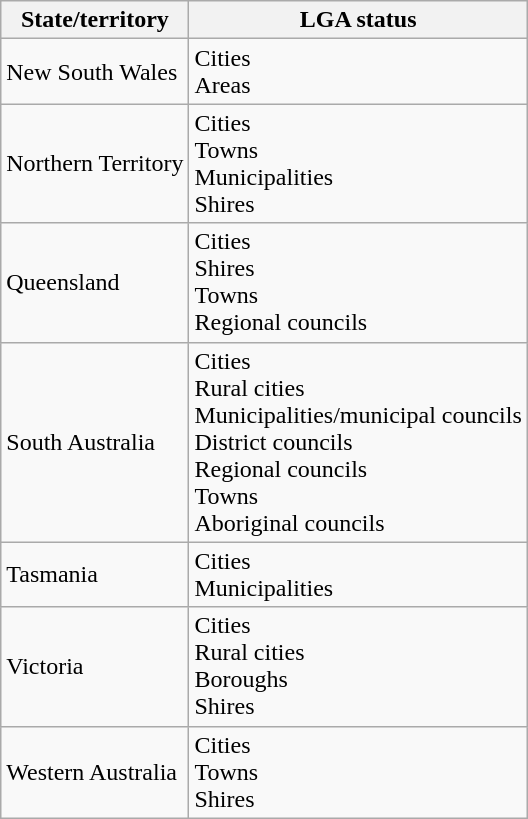<table class="wikitable">
<tr>
<th>State/territory</th>
<th>LGA status</th>
</tr>
<tr>
<td>New South Wales</td>
<td>Cities<br>Areas</td>
</tr>
<tr>
<td>Northern Territory</td>
<td>Cities<br>Towns<br>Municipalities<br>Shires</td>
</tr>
<tr>
<td>Queensland</td>
<td>Cities<br>Shires<br>Towns<br>Regional councils</td>
</tr>
<tr>
<td>South Australia</td>
<td>Cities<br>Rural cities<br>Municipalities/municipal councils<br>District councils<br>Regional councils<br>Towns<br>Aboriginal councils</td>
</tr>
<tr>
<td>Tasmania</td>
<td>Cities<br>Municipalities</td>
</tr>
<tr>
<td>Victoria</td>
<td>Cities<br>Rural cities<br>Boroughs<br>Shires</td>
</tr>
<tr>
<td>Western Australia</td>
<td>Cities<br>Towns<br>Shires</td>
</tr>
</table>
